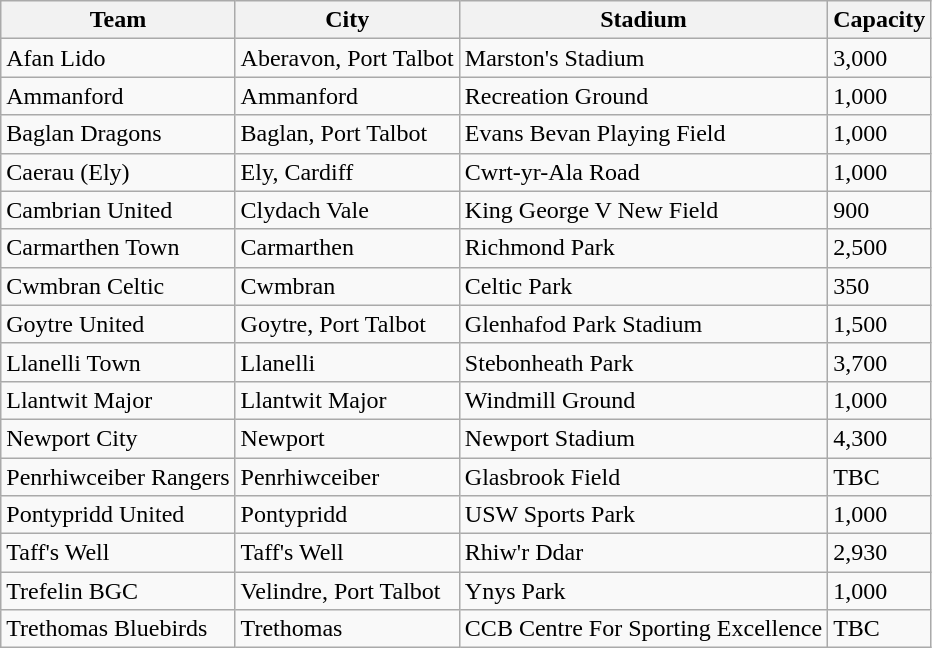<table class="wikitable sortable">
<tr>
<th>Team</th>
<th>City</th>
<th>Stadium</th>
<th>Capacity</th>
</tr>
<tr>
<td>Afan Lido</td>
<td>Aberavon, Port Talbot</td>
<td>Marston's Stadium</td>
<td>3,000</td>
</tr>
<tr>
<td>Ammanford</td>
<td>Ammanford</td>
<td>Recreation Ground</td>
<td>1,000</td>
</tr>
<tr>
<td>Baglan Dragons</td>
<td>Baglan, Port Talbot</td>
<td>Evans Bevan Playing Field</td>
<td>1,000</td>
</tr>
<tr>
<td>Caerau (Ely)</td>
<td>Ely, Cardiff</td>
<td>Cwrt-yr-Ala Road</td>
<td>1,000</td>
</tr>
<tr>
<td>Cambrian United</td>
<td>Clydach Vale</td>
<td>King George V New Field</td>
<td>900</td>
</tr>
<tr>
<td>Carmarthen Town</td>
<td>Carmarthen</td>
<td>Richmond Park</td>
<td>2,500</td>
</tr>
<tr>
<td>Cwmbran Celtic</td>
<td>Cwmbran</td>
<td>Celtic Park</td>
<td>350</td>
</tr>
<tr>
<td>Goytre United</td>
<td>Goytre, Port Talbot</td>
<td>Glenhafod Park Stadium</td>
<td>1,500</td>
</tr>
<tr>
<td>Llanelli Town</td>
<td>Llanelli</td>
<td>Stebonheath Park</td>
<td>3,700</td>
</tr>
<tr>
<td>Llantwit Major</td>
<td>Llantwit Major</td>
<td>Windmill Ground</td>
<td>1,000</td>
</tr>
<tr>
<td>Newport City</td>
<td>Newport</td>
<td>Newport Stadium</td>
<td>4,300</td>
</tr>
<tr>
<td>Penrhiwceiber Rangers</td>
<td>Penrhiwceiber</td>
<td>Glasbrook Field</td>
<td>TBC</td>
</tr>
<tr>
<td>Pontypridd United</td>
<td>Pontypridd</td>
<td>USW Sports Park</td>
<td>1,000</td>
</tr>
<tr>
<td>Taff's Well</td>
<td>Taff's Well</td>
<td>Rhiw'r Ddar</td>
<td>2,930</td>
</tr>
<tr>
<td>Trefelin BGC</td>
<td>Velindre, Port Talbot</td>
<td>Ynys Park</td>
<td>1,000</td>
</tr>
<tr>
<td>Trethomas Bluebirds</td>
<td>Trethomas</td>
<td>CCB Centre For Sporting Excellence</td>
<td>TBC</td>
</tr>
</table>
